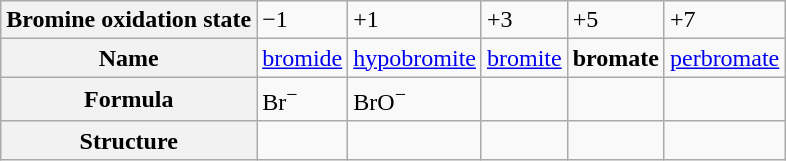<table class="wikitable">
<tr>
<th>Bromine oxidation state</th>
<td>−1</td>
<td>+1</td>
<td>+3</td>
<td>+5</td>
<td>+7</td>
</tr>
<tr>
<th>Name</th>
<td><a href='#'>bromide</a></td>
<td><a href='#'>hypobromite</a></td>
<td><a href='#'>bromite</a></td>
<td><strong>bromate</strong></td>
<td><a href='#'>perbromate</a></td>
</tr>
<tr>
<th>Formula</th>
<td>Br<sup>−</sup></td>
<td>BrO<sup>−</sup></td>
<td></td>
<td></td>
<td></td>
</tr>
<tr>
<th>Structure</th>
<td></td>
<td></td>
<td></td>
<td></td>
<td></td>
</tr>
</table>
